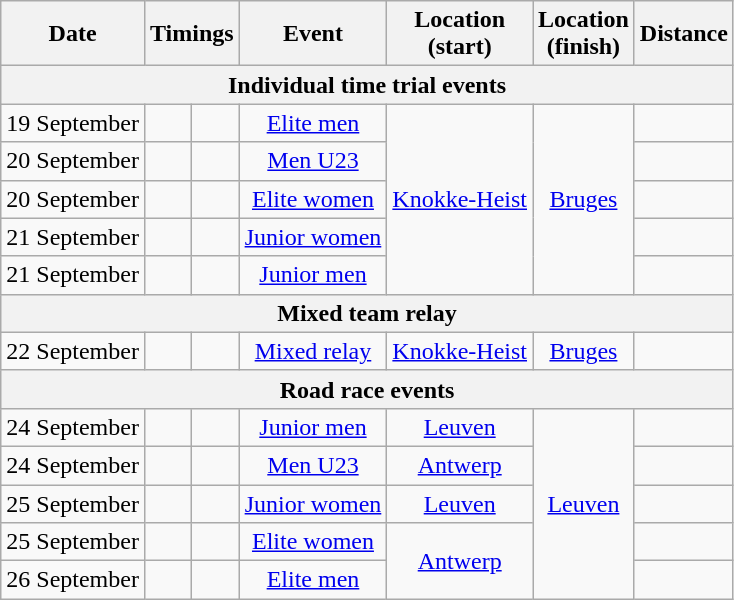<table class="wikitable" style="text-align: center">
<tr>
<th>Date</th>
<th colspan=2>Timings</th>
<th>Event</th>
<th>Location<br>(start)</th>
<th>Location<br>(finish)</th>
<th>Distance</th>
</tr>
<tr>
<th colspan=7>Individual time trial events</th>
</tr>
<tr>
<td>19 September</td>
<td></td>
<td></td>
<td><a href='#'>Elite men</a></td>
<td rowspan=5><a href='#'>Knokke-Heist</a></td>
<td rowspan=5><a href='#'>Bruges</a></td>
<td></td>
</tr>
<tr>
<td>20 September</td>
<td></td>
<td></td>
<td><a href='#'>Men U23</a></td>
<td></td>
</tr>
<tr>
<td>20 September</td>
<td></td>
<td></td>
<td><a href='#'>Elite women</a></td>
<td></td>
</tr>
<tr>
<td>21 September</td>
<td></td>
<td></td>
<td><a href='#'>Junior women</a></td>
<td></td>
</tr>
<tr>
<td>21 September</td>
<td></td>
<td></td>
<td><a href='#'>Junior men</a></td>
<td></td>
</tr>
<tr>
<th colspan=7>Mixed team relay</th>
</tr>
<tr>
<td>22 September</td>
<td></td>
<td></td>
<td><a href='#'>Mixed relay</a></td>
<td><a href='#'>Knokke-Heist</a></td>
<td><a href='#'>Bruges</a></td>
<td></td>
</tr>
<tr>
<th colspan=7>Road race events</th>
</tr>
<tr>
<td>24 September</td>
<td></td>
<td></td>
<td><a href='#'>Junior men</a></td>
<td><a href='#'>Leuven</a></td>
<td rowspan=5><a href='#'>Leuven</a></td>
<td></td>
</tr>
<tr>
<td>24 September</td>
<td></td>
<td></td>
<td><a href='#'>Men U23</a></td>
<td><a href='#'>Antwerp</a></td>
<td></td>
</tr>
<tr>
<td>25 September</td>
<td></td>
<td></td>
<td><a href='#'>Junior women</a></td>
<td><a href='#'>Leuven</a></td>
<td></td>
</tr>
<tr>
<td>25 September</td>
<td></td>
<td></td>
<td><a href='#'>Elite women</a></td>
<td rowspan=2><a href='#'>Antwerp</a></td>
<td></td>
</tr>
<tr>
<td>26 September</td>
<td></td>
<td></td>
<td><a href='#'>Elite men</a></td>
<td></td>
</tr>
</table>
